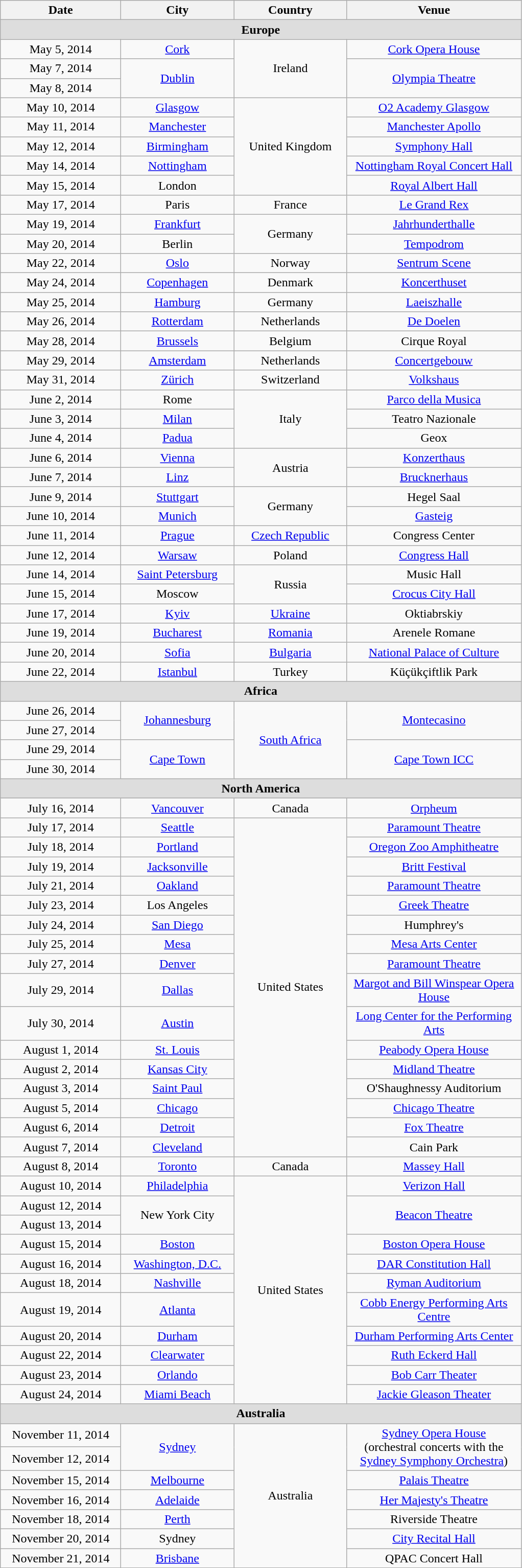<table class="wikitable" style="text-align:center;">
<tr>
<th width="150">Date</th>
<th width="140">City</th>
<th width="140">Country</th>
<th width="220">Venue</th>
</tr>
<tr bgcolor="#DDDDDD">
<td colspan=4><strong>Europe</strong></td>
</tr>
<tr>
<td>May 5, 2014</td>
<td><a href='#'>Cork</a></td>
<td rowspan="3">Ireland</td>
<td><a href='#'>Cork Opera House</a></td>
</tr>
<tr>
<td>May 7, 2014</td>
<td rowspan="2"><a href='#'>Dublin</a></td>
<td rowspan="2"><a href='#'>Olympia Theatre</a></td>
</tr>
<tr>
<td>May 8, 2014</td>
</tr>
<tr>
<td>May 10, 2014</td>
<td><a href='#'>Glasgow</a></td>
<td rowspan="5">United Kingdom</td>
<td><a href='#'>O2 Academy Glasgow</a></td>
</tr>
<tr>
<td>May 11, 2014</td>
<td><a href='#'>Manchester</a></td>
<td><a href='#'>Manchester Apollo</a></td>
</tr>
<tr>
<td>May 12, 2014</td>
<td><a href='#'>Birmingham</a></td>
<td><a href='#'>Symphony Hall</a></td>
</tr>
<tr>
<td>May 14, 2014</td>
<td><a href='#'>Nottingham</a></td>
<td><a href='#'>Nottingham Royal Concert Hall</a></td>
</tr>
<tr>
<td>May 15, 2014</td>
<td>London</td>
<td><a href='#'>Royal Albert Hall</a></td>
</tr>
<tr>
<td>May 17, 2014</td>
<td>Paris</td>
<td>France</td>
<td><a href='#'>Le Grand Rex</a></td>
</tr>
<tr>
<td>May 19, 2014</td>
<td><a href='#'>Frankfurt</a></td>
<td rowspan="2">Germany</td>
<td><a href='#'>Jahrhunderthalle</a></td>
</tr>
<tr>
<td>May 20, 2014</td>
<td>Berlin</td>
<td><a href='#'>Tempodrom</a></td>
</tr>
<tr>
<td>May 22, 2014</td>
<td><a href='#'>Oslo</a></td>
<td>Norway</td>
<td><a href='#'>Sentrum Scene</a></td>
</tr>
<tr>
<td>May 24, 2014</td>
<td><a href='#'>Copenhagen</a></td>
<td>Denmark</td>
<td><a href='#'>Koncerthuset</a></td>
</tr>
<tr>
<td>May 25, 2014</td>
<td><a href='#'>Hamburg</a></td>
<td>Germany</td>
<td><a href='#'>Laeiszhalle</a></td>
</tr>
<tr>
<td>May 26, 2014</td>
<td><a href='#'>Rotterdam</a></td>
<td>Netherlands</td>
<td><a href='#'>De Doelen</a></td>
</tr>
<tr>
<td>May 28, 2014</td>
<td><a href='#'>Brussels</a></td>
<td>Belgium</td>
<td>Cirque Royal</td>
</tr>
<tr>
<td>May 29, 2014</td>
<td><a href='#'>Amsterdam</a></td>
<td>Netherlands</td>
<td><a href='#'>Concertgebouw</a></td>
</tr>
<tr>
<td>May 31, 2014</td>
<td><a href='#'>Zürich</a></td>
<td>Switzerland</td>
<td><a href='#'>Volkshaus</a></td>
</tr>
<tr>
<td>June 2, 2014</td>
<td>Rome</td>
<td rowspan="3">Italy</td>
<td><a href='#'>Parco della Musica</a></td>
</tr>
<tr>
<td>June 3, 2014</td>
<td><a href='#'>Milan</a></td>
<td>Teatro Nazionale</td>
</tr>
<tr>
<td>June 4, 2014</td>
<td><a href='#'>Padua</a></td>
<td>Geox</td>
</tr>
<tr>
<td>June 6, 2014</td>
<td><a href='#'>Vienna</a></td>
<td rowspan="2">Austria</td>
<td><a href='#'>Konzerthaus</a></td>
</tr>
<tr>
<td>June 7, 2014</td>
<td><a href='#'>Linz</a></td>
<td><a href='#'>Brucknerhaus</a></td>
</tr>
<tr>
<td>June 9, 2014</td>
<td><a href='#'>Stuttgart</a></td>
<td rowspan="2">Germany</td>
<td>Hegel Saal</td>
</tr>
<tr>
<td>June 10, 2014</td>
<td><a href='#'>Munich</a></td>
<td><a href='#'>Gasteig</a></td>
</tr>
<tr>
<td>June 11, 2014</td>
<td><a href='#'>Prague</a></td>
<td><a href='#'>Czech Republic</a></td>
<td>Congress Center</td>
</tr>
<tr>
<td>June 12, 2014</td>
<td><a href='#'>Warsaw</a></td>
<td>Poland</td>
<td><a href='#'>Congress Hall</a></td>
</tr>
<tr>
<td>June 14, 2014</td>
<td><a href='#'>Saint Petersburg</a></td>
<td rowspan="2">Russia</td>
<td>Music Hall</td>
</tr>
<tr>
<td>June 15, 2014</td>
<td>Moscow</td>
<td><a href='#'>Crocus City Hall</a></td>
</tr>
<tr>
<td>June 17, 2014</td>
<td><a href='#'>Kyiv</a></td>
<td><a href='#'>Ukraine</a></td>
<td>Oktiabrskiy</td>
</tr>
<tr>
<td>June 19, 2014</td>
<td><a href='#'>Bucharest</a></td>
<td><a href='#'>Romania</a></td>
<td>Arenele Romane</td>
</tr>
<tr>
<td>June 20, 2014</td>
<td><a href='#'>Sofia</a></td>
<td><a href='#'>Bulgaria</a></td>
<td><a href='#'>National Palace of Culture</a></td>
</tr>
<tr>
<td>June 22, 2014</td>
<td><a href='#'>Istanbul</a></td>
<td>Turkey</td>
<td>Küçükçiftlik Park</td>
</tr>
<tr bgcolor="#DDDDDD">
<td colspan=4><strong>Africa</strong></td>
</tr>
<tr>
<td>June 26, 2014</td>
<td rowspan="2"><a href='#'>Johannesburg</a></td>
<td rowspan="4"><a href='#'>South Africa</a></td>
<td rowspan="2"><a href='#'>Montecasino</a></td>
</tr>
<tr>
<td>June 27, 2014</td>
</tr>
<tr>
<td>June 29, 2014</td>
<td rowspan="2"><a href='#'>Cape Town</a></td>
<td rowspan="2"><a href='#'>Cape Town ICC</a></td>
</tr>
<tr>
<td>June 30, 2014</td>
</tr>
<tr bgcolor="#DDDDDD">
<td colspan=4><strong>North America</strong></td>
</tr>
<tr>
<td>July 16, 2014</td>
<td><a href='#'>Vancouver</a></td>
<td>Canada</td>
<td><a href='#'>Orpheum</a></td>
</tr>
<tr>
<td>July 17, 2014</td>
<td><a href='#'>Seattle</a></td>
<td rowspan="16">United States</td>
<td><a href='#'>Paramount Theatre</a></td>
</tr>
<tr>
<td>July 18, 2014</td>
<td><a href='#'>Portland</a></td>
<td><a href='#'>Oregon Zoo Amphitheatre</a></td>
</tr>
<tr>
<td>July 19, 2014</td>
<td><a href='#'>Jacksonville</a></td>
<td><a href='#'>Britt Festival</a></td>
</tr>
<tr>
<td>July 21, 2014</td>
<td><a href='#'>Oakland</a></td>
<td><a href='#'>Paramount Theatre</a></td>
</tr>
<tr>
<td>July 23, 2014</td>
<td>Los Angeles</td>
<td><a href='#'>Greek Theatre</a></td>
</tr>
<tr>
<td>July 24, 2014</td>
<td><a href='#'>San Diego</a></td>
<td>Humphrey's</td>
</tr>
<tr>
<td>July 25, 2014</td>
<td><a href='#'>Mesa</a></td>
<td><a href='#'>Mesa Arts Center</a></td>
</tr>
<tr>
<td>July 27, 2014</td>
<td><a href='#'>Denver</a></td>
<td><a href='#'>Paramount Theatre</a></td>
</tr>
<tr>
<td>July 29, 2014</td>
<td><a href='#'>Dallas</a></td>
<td><a href='#'>Margot and Bill Winspear Opera House</a></td>
</tr>
<tr>
<td>July 30, 2014</td>
<td><a href='#'>Austin</a></td>
<td><a href='#'>Long Center for the Performing Arts</a></td>
</tr>
<tr>
<td>August 1, 2014</td>
<td><a href='#'>St. Louis</a></td>
<td><a href='#'>Peabody Opera House</a></td>
</tr>
<tr>
<td>August 2, 2014</td>
<td><a href='#'>Kansas City</a></td>
<td><a href='#'>Midland Theatre</a></td>
</tr>
<tr>
<td>August 3, 2014</td>
<td><a href='#'>Saint Paul</a></td>
<td>O'Shaughnessy Auditorium</td>
</tr>
<tr>
<td>August 5, 2014</td>
<td><a href='#'>Chicago</a></td>
<td><a href='#'>Chicago Theatre</a></td>
</tr>
<tr>
<td>August 6, 2014</td>
<td><a href='#'>Detroit</a></td>
<td><a href='#'>Fox Theatre</a></td>
</tr>
<tr>
<td>August 7, 2014</td>
<td><a href='#'>Cleveland</a></td>
<td>Cain Park</td>
</tr>
<tr>
<td>August 8, 2014</td>
<td><a href='#'>Toronto</a></td>
<td>Canada</td>
<td><a href='#'>Massey Hall</a></td>
</tr>
<tr>
<td>August 10, 2014</td>
<td><a href='#'>Philadelphia</a></td>
<td rowspan="11">United States</td>
<td><a href='#'>Verizon Hall</a></td>
</tr>
<tr>
<td>August 12, 2014</td>
<td rowspan="2">New York City</td>
<td rowspan="2"><a href='#'>Beacon Theatre</a></td>
</tr>
<tr>
<td>August 13, 2014</td>
</tr>
<tr>
<td>August 15, 2014</td>
<td><a href='#'>Boston</a></td>
<td><a href='#'>Boston Opera House</a></td>
</tr>
<tr>
<td>August 16, 2014</td>
<td><a href='#'>Washington, D.C.</a></td>
<td><a href='#'>DAR Constitution Hall</a></td>
</tr>
<tr>
<td>August 18, 2014</td>
<td><a href='#'>Nashville</a></td>
<td><a href='#'>Ryman Auditorium</a></td>
</tr>
<tr>
<td>August 19, 2014</td>
<td><a href='#'>Atlanta</a></td>
<td><a href='#'>Cobb Energy Performing Arts Centre</a></td>
</tr>
<tr>
<td>August 20, 2014</td>
<td><a href='#'>Durham</a></td>
<td><a href='#'>Durham Performing Arts Center</a></td>
</tr>
<tr>
<td>August 22, 2014</td>
<td><a href='#'>Clearwater</a></td>
<td><a href='#'>Ruth Eckerd Hall</a></td>
</tr>
<tr>
<td>August 23, 2014</td>
<td><a href='#'>Orlando</a></td>
<td><a href='#'>Bob Carr Theater</a></td>
</tr>
<tr>
<td>August 24, 2014</td>
<td><a href='#'>Miami Beach</a></td>
<td><a href='#'>Jackie Gleason Theater</a></td>
</tr>
<tr bgcolor="#DDDDDD">
<td colspan=4><strong>Australia</strong></td>
</tr>
<tr>
<td>November 11, 2014</td>
<td rowspan="2"><a href='#'>Sydney</a></td>
<td rowspan="7">Australia</td>
<td rowspan="2"><a href='#'>Sydney Opera House</a> <br>(orchestral concerts with the <br><a href='#'>Sydney Symphony Orchestra</a>)</td>
</tr>
<tr>
<td>November 12, 2014</td>
</tr>
<tr>
<td>November 15, 2014</td>
<td><a href='#'>Melbourne</a></td>
<td><a href='#'>Palais Theatre</a></td>
</tr>
<tr>
<td>November 16, 2014</td>
<td><a href='#'>Adelaide</a></td>
<td><a href='#'>Her Majesty's Theatre</a></td>
</tr>
<tr>
<td>November 18, 2014</td>
<td><a href='#'>Perth</a></td>
<td>Riverside Theatre</td>
</tr>
<tr>
<td>November 20, 2014</td>
<td>Sydney</td>
<td><a href='#'>City Recital Hall</a></td>
</tr>
<tr>
<td>November 21, 2014</td>
<td><a href='#'>Brisbane</a></td>
<td>QPAC Concert Hall</td>
</tr>
</table>
